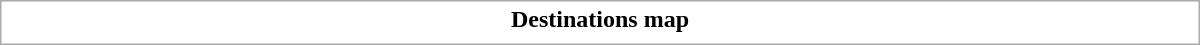<table class="collapsible uncollapsed" style="border:1px #aaa solid; width:50em; margin:0.2em auto">
<tr>
<th>Destinations map</th>
</tr>
<tr>
<td></td>
</tr>
</table>
